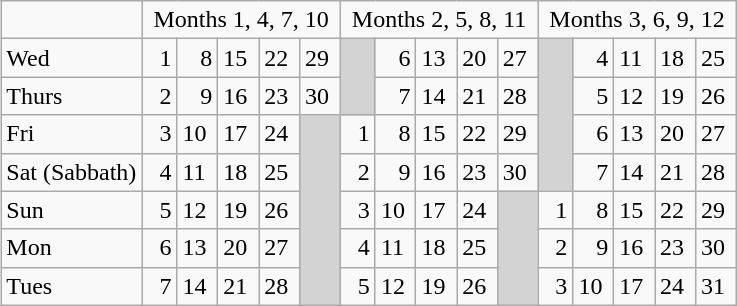<table class="wikitable" style="float:right" align="center">
<tr>
<td></td>
<td colspan="5"> Months 1, 4, 7, 10 </td>
<td colspan="5"> Months 2, 5, 8, 11 </td>
<td colspan="5"> Months 3, 6, 9, 12 </td>
</tr>
<tr>
<td>Wed</td>
<td width="16" align="right">1</td>
<td align="right">8</td>
<td>15</td>
<td>22</td>
<td>29</td>
<td rowspan="2" bgcolor="lightgray"></td>
<td align="right">6</td>
<td>13</td>
<td>20</td>
<td>27</td>
<td rowspan="4" bgcolor="lightgray"></td>
<td align="right">4</td>
<td>11</td>
<td>18</td>
<td>25</td>
</tr>
<tr>
<td>Thurs</td>
<td align="right">2</td>
<td align="right">9</td>
<td>16</td>
<td>23</td>
<td>30</td>
<td align="right">7</td>
<td>14</td>
<td>21</td>
<td>28</td>
<td align="right">5</td>
<td>12</td>
<td>19</td>
<td>26</td>
</tr>
<tr>
<td>Fri</td>
<td align="right">3</td>
<td>10</td>
<td>17</td>
<td>24</td>
<td rowspan="5" bgcolor="lightgray"></td>
<td width="16" align="right">1</td>
<td align="right">8</td>
<td>15</td>
<td>22</td>
<td>29</td>
<td align="right">6</td>
<td>13</td>
<td>20</td>
<td>27</td>
</tr>
<tr>
<td>Sat (Sabbath)</td>
<td align="right">4</td>
<td>11</td>
<td>18</td>
<td>25</td>
<td align="right">2</td>
<td align="right">9</td>
<td>16</td>
<td>23</td>
<td>30</td>
<td align="right">7</td>
<td>14</td>
<td>21</td>
<td>28</td>
</tr>
<tr>
<td>Sun</td>
<td align="right">5</td>
<td>12</td>
<td>19</td>
<td>26</td>
<td align="right">3</td>
<td>10</td>
<td>17</td>
<td>24</td>
<td rowspan="3" bgcolor="lightgray"></td>
<td width="16" align="right">1</td>
<td align="right">8</td>
<td>15</td>
<td>22</td>
<td>29</td>
</tr>
<tr>
<td>Mon</td>
<td align="right">6</td>
<td>13</td>
<td>20</td>
<td>27</td>
<td align="right">4</td>
<td>11</td>
<td>18</td>
<td>25</td>
<td align="right">2</td>
<td align="right">9</td>
<td>16</td>
<td>23</td>
<td>30</td>
</tr>
<tr>
<td>Tues</td>
<td align="right">7</td>
<td>14</td>
<td>21</td>
<td>28</td>
<td align="right">5</td>
<td>12</td>
<td>19</td>
<td>26</td>
<td align="right">3</td>
<td>10</td>
<td>17</td>
<td>24</td>
<td>31</td>
</tr>
</table>
